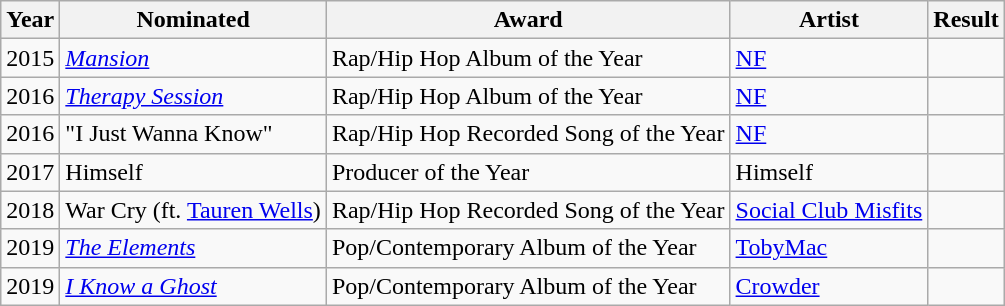<table class="wikitable">
<tr>
<th>Year</th>
<th>Nominated</th>
<th>Award</th>
<th>Artist</th>
<th>Result</th>
</tr>
<tr>
<td>2015</td>
<td><em><a href='#'>Mansion</a></em></td>
<td>Rap/Hip Hop Album of the Year</td>
<td><a href='#'>NF</a></td>
<td></td>
</tr>
<tr>
<td>2016</td>
<td><em><a href='#'>Therapy Session</a></em></td>
<td>Rap/Hip Hop Album of the Year</td>
<td><a href='#'>NF</a></td>
<td></td>
</tr>
<tr>
<td>2016</td>
<td>"I Just Wanna Know"</td>
<td>Rap/Hip Hop Recorded Song of the Year</td>
<td><a href='#'>NF</a></td>
<td></td>
</tr>
<tr>
<td>2017</td>
<td>Himself</td>
<td>Producer of the Year</td>
<td>Himself</td>
<td></td>
</tr>
<tr>
<td>2018</td>
<td>War Cry (ft. <a href='#'>Tauren Wells</a>)</td>
<td>Rap/Hip Hop Recorded Song of the Year</td>
<td><a href='#'>Social Club Misfits</a></td>
<td></td>
</tr>
<tr>
<td>2019</td>
<td><a href='#'><em>The Elements</em></a></td>
<td>Pop/Contemporary Album of the Year</td>
<td><a href='#'>TobyMac</a></td>
<td></td>
</tr>
<tr>
<td>2019</td>
<td><em><a href='#'>I Know a Ghost</a></em></td>
<td>Pop/Contemporary Album of the Year</td>
<td><a href='#'>Crowder</a></td>
<td></td>
</tr>
</table>
